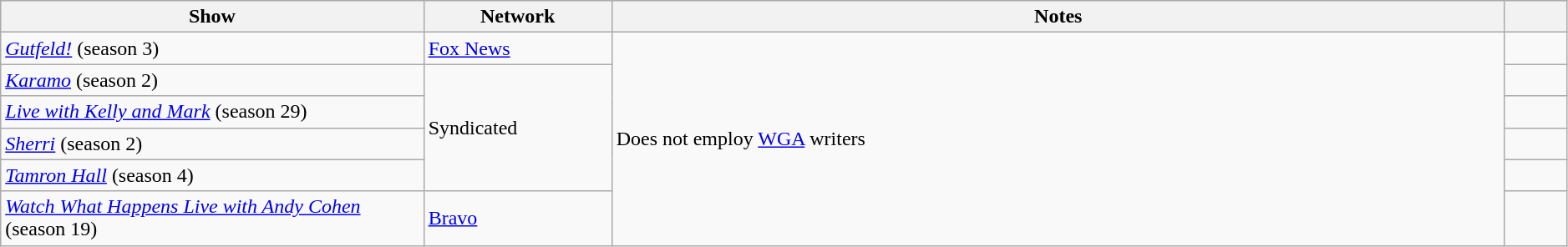<table class="wikitable sortable defaultcenter col1left col3left" style="width:99%;">
<tr>
<th scope="col" style="width:27%;">Show</th>
<th scope="col" style="width:12%;">Network</th>
<th scope="col">Notes</th>
<th scope="col" class="unsortable" style="width:4%;"></th>
</tr>
<tr>
<td><em><a href='#'>Gutfeld!</a></em> (season 3)</td>
<td data-sort-value="Drew Barrymore Show, The"><a href='#'>Fox News</a></td>
<td rowspan="6">Does not employ <a href='#'>WGA</a> writers</td>
<td></td>
</tr>
<tr>
<td><em><a href='#'>Karamo</a></em> (season 2)</td>
<td rowspan="4">Syndicated</td>
<td></td>
</tr>
<tr>
<td><em><a href='#'>Live with Kelly and Mark</a></em> (season 29)</td>
<td></td>
</tr>
<tr>
<td><em><a href='#'>Sherri</a></em> (season 2)</td>
<td></td>
</tr>
<tr>
<td><em><a href='#'>Tamron Hall</a></em> (season 4)</td>
<td></td>
</tr>
<tr>
<td><em><a href='#'>Watch What Happens Live with Andy Cohen</a></em> (season 19)</td>
<td><a href='#'>Bravo</a></td>
<td></td>
</tr>
</table>
